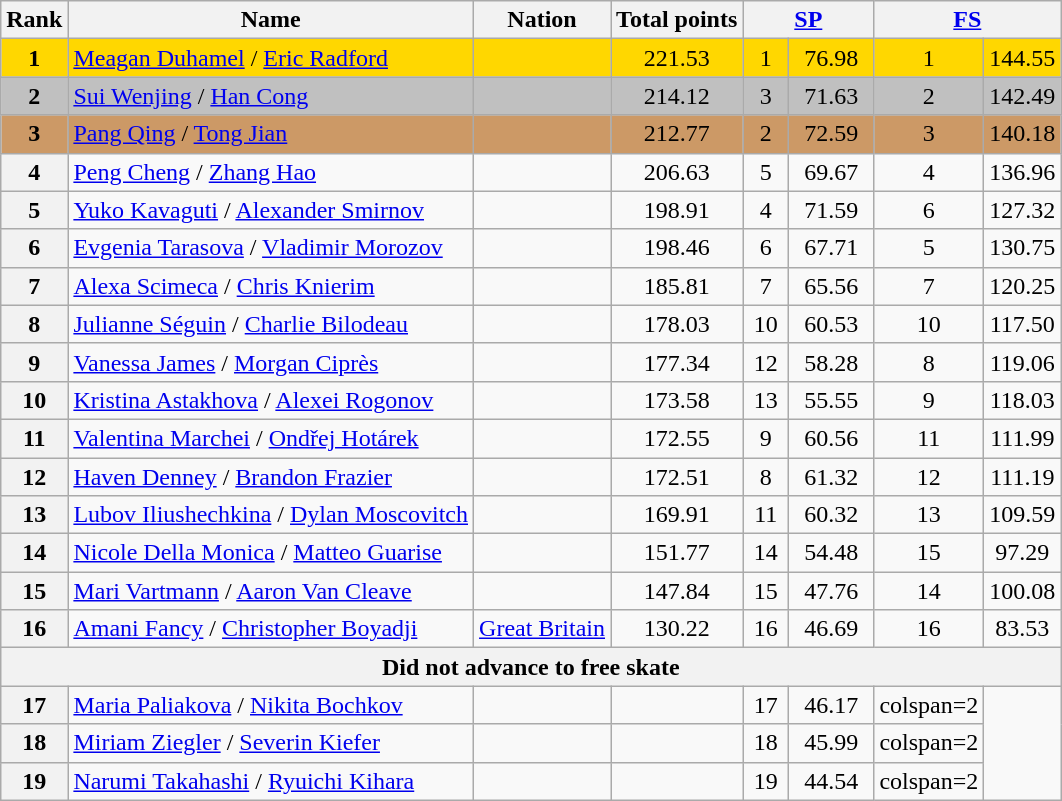<table class="wikitable sortable">
<tr>
<th>Rank</th>
<th>Name</th>
<th>Nation</th>
<th>Total points</th>
<th colspan="2" width="80px"><a href='#'>SP</a></th>
<th colspan="2" width="80px"><a href='#'>FS</a></th>
</tr>
<tr bgcolor="gold">
<td align="center"><strong>1</strong></td>
<td><a href='#'>Meagan Duhamel</a> / <a href='#'>Eric Radford</a></td>
<td></td>
<td align="center">221.53</td>
<td align="center">1</td>
<td align="center">76.98</td>
<td align="center">1</td>
<td align="center">144.55</td>
</tr>
<tr bgcolor="silver">
<td align="center"><strong>2</strong></td>
<td><a href='#'>Sui Wenjing</a> / <a href='#'>Han Cong</a></td>
<td></td>
<td align="center">214.12</td>
<td align="center">3</td>
<td align="center">71.63</td>
<td align="center">2</td>
<td align="center">142.49</td>
</tr>
<tr bgcolor="cc9966">
<td align="center"><strong>3</strong></td>
<td><a href='#'>Pang Qing</a> / <a href='#'>Tong Jian</a></td>
<td></td>
<td align="center">212.77</td>
<td align="center">2</td>
<td align="center">72.59</td>
<td align="center">3</td>
<td align="center">140.18</td>
</tr>
<tr>
<th>4</th>
<td><a href='#'>Peng Cheng</a> / <a href='#'>Zhang Hao</a></td>
<td></td>
<td align="center">206.63</td>
<td align="center">5</td>
<td align="center">69.67</td>
<td align="center">4</td>
<td align="center">136.96</td>
</tr>
<tr>
<th>5</th>
<td><a href='#'>Yuko Kavaguti</a> / <a href='#'>Alexander Smirnov</a></td>
<td></td>
<td align="center">198.91</td>
<td align="center">4</td>
<td align="center">71.59</td>
<td align="center">6</td>
<td align="center">127.32</td>
</tr>
<tr>
<th>6</th>
<td><a href='#'>Evgenia Tarasova</a> / <a href='#'>Vladimir Morozov</a></td>
<td></td>
<td align="center">198.46</td>
<td align="center">6</td>
<td align="center">67.71</td>
<td align="center">5</td>
<td align="center">130.75</td>
</tr>
<tr>
<th>7</th>
<td><a href='#'>Alexa Scimeca</a> / <a href='#'>Chris Knierim</a></td>
<td></td>
<td align="center">185.81</td>
<td align="center">7</td>
<td align="center">65.56</td>
<td align="center">7</td>
<td align="center">120.25</td>
</tr>
<tr>
<th>8</th>
<td><a href='#'>Julianne Séguin</a> / <a href='#'>Charlie Bilodeau</a></td>
<td></td>
<td align="center">178.03</td>
<td align="center">10</td>
<td align="center">60.53</td>
<td align="center">10</td>
<td align="center">117.50</td>
</tr>
<tr>
<th>9</th>
<td><a href='#'>Vanessa James</a> / <a href='#'>Morgan Ciprès</a></td>
<td></td>
<td align="center">177.34</td>
<td align="center">12</td>
<td align="center">58.28</td>
<td align="center">8</td>
<td align="center">119.06</td>
</tr>
<tr>
<th>10</th>
<td><a href='#'>Kristina Astakhova</a> / <a href='#'>Alexei Rogonov</a></td>
<td></td>
<td align="center">173.58</td>
<td align="center">13</td>
<td align="center">55.55</td>
<td align="center">9</td>
<td align="center">118.03</td>
</tr>
<tr>
<th>11</th>
<td><a href='#'>Valentina Marchei</a> / <a href='#'>Ondřej Hotárek</a></td>
<td></td>
<td align="center">172.55</td>
<td align="center">9</td>
<td align="center">60.56</td>
<td align="center">11</td>
<td align="center">111.99</td>
</tr>
<tr>
<th>12</th>
<td><a href='#'>Haven Denney</a> / <a href='#'>Brandon Frazier</a></td>
<td></td>
<td align="center">172.51</td>
<td align="center">8</td>
<td align="center">61.32</td>
<td align="center">12</td>
<td align="center">111.19</td>
</tr>
<tr>
<th>13</th>
<td><a href='#'>Lubov Iliushechkina</a> / <a href='#'>Dylan Moscovitch</a></td>
<td></td>
<td align="center">169.91</td>
<td align="center">11</td>
<td align="center">60.32</td>
<td align="center">13</td>
<td align="center">109.59</td>
</tr>
<tr>
<th>14</th>
<td><a href='#'>Nicole Della Monica</a> / <a href='#'>Matteo Guarise</a></td>
<td></td>
<td align="center">151.77</td>
<td align="center">14</td>
<td align="center">54.48</td>
<td align="center">15</td>
<td align="center">97.29</td>
</tr>
<tr>
<th>15</th>
<td><a href='#'>Mari Vartmann</a> / <a href='#'>Aaron Van Cleave</a></td>
<td></td>
<td align="center">147.84</td>
<td align="center">15</td>
<td align="center">47.76</td>
<td align="center">14</td>
<td align="center">100.08</td>
</tr>
<tr>
<th>16</th>
<td><a href='#'>Amani Fancy</a> / <a href='#'>Christopher Boyadji</a></td>
<td> <a href='#'>Great Britain</a></td>
<td align="center">130.22</td>
<td align="center">16</td>
<td align="center">46.69</td>
<td align="center">16</td>
<td align="center">83.53</td>
</tr>
<tr>
<th colspan=10>Did not advance to free skate</th>
</tr>
<tr>
<th>17</th>
<td><a href='#'>Maria Paliakova</a> / <a href='#'>Nikita Bochkov</a></td>
<td></td>
<td></td>
<td align="center">17</td>
<td align="center">46.17</td>
<td>colspan=2 </td>
</tr>
<tr>
<th>18</th>
<td><a href='#'>Miriam Ziegler</a> / <a href='#'>Severin Kiefer</a></td>
<td></td>
<td></td>
<td align="center">18</td>
<td align="center">45.99</td>
<td>colspan=2 </td>
</tr>
<tr>
<th>19</th>
<td><a href='#'>Narumi Takahashi</a> / <a href='#'>Ryuichi Kihara</a></td>
<td></td>
<td></td>
<td align="center">19</td>
<td align="center">44.54</td>
<td>colspan=2 </td>
</tr>
</table>
